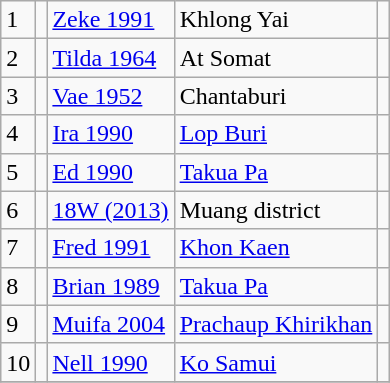<table class="wikitable">
<tr>
<td>1</td>
<td></td>
<td><a href='#'>Zeke 1991</a></td>
<td>Khlong Yai</td>
<td></td>
</tr>
<tr>
<td>2</td>
<td></td>
<td><a href='#'>Tilda 1964</a></td>
<td>At Somat</td>
<td></td>
</tr>
<tr>
<td>3</td>
<td></td>
<td><a href='#'>Vae 1952</a></td>
<td>Chantaburi</td>
<td></td>
</tr>
<tr>
<td>4</td>
<td></td>
<td><a href='#'>Ira 1990</a></td>
<td><a href='#'>Lop Buri</a></td>
<td></td>
</tr>
<tr>
<td>5</td>
<td></td>
<td><a href='#'>Ed 1990</a></td>
<td><a href='#'>Takua Pa</a></td>
<td></td>
</tr>
<tr>
<td>6</td>
<td></td>
<td><a href='#'>18W (2013)</a></td>
<td>Muang district</td>
<td></td>
</tr>
<tr>
<td>7</td>
<td></td>
<td><a href='#'>Fred 1991</a></td>
<td><a href='#'>Khon Kaen</a></td>
<td></td>
</tr>
<tr>
<td>8</td>
<td></td>
<td><a href='#'>Brian 1989</a></td>
<td><a href='#'>Takua Pa</a></td>
<td></td>
</tr>
<tr>
<td>9</td>
<td></td>
<td><a href='#'>Muifa 2004</a></td>
<td><a href='#'>Prachaup Khirikhan</a></td>
<td></td>
</tr>
<tr>
<td>10</td>
<td></td>
<td><a href='#'>Nell 1990</a></td>
<td><a href='#'>Ko Samui</a></td>
<td></td>
</tr>
<tr>
</tr>
</table>
